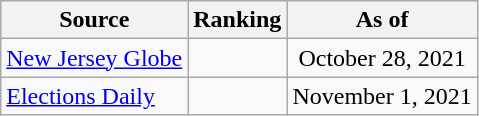<table class="wikitable" style="text-align:center">
<tr>
<th>Source</th>
<th>Ranking</th>
<th>As of</th>
</tr>
<tr>
<td align=left><a href='#'>New Jersey Globe</a></td>
<td></td>
<td>October 28, 2021</td>
</tr>
<tr>
<td align=left><a href='#'>Elections Daily</a></td>
<td></td>
<td>November 1, 2021</td>
</tr>
</table>
